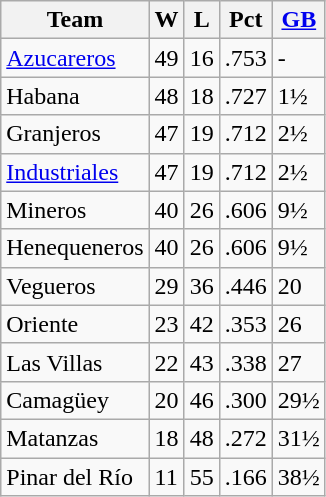<table class="wikitable">
<tr>
<th>Team</th>
<th>W</th>
<th>L</th>
<th>Pct</th>
<th><a href='#'>GB</a></th>
</tr>
<tr>
<td><a href='#'>Azucareros</a></td>
<td>49</td>
<td>16</td>
<td>.753</td>
<td>-</td>
</tr>
<tr>
<td>Habana</td>
<td>48</td>
<td>18</td>
<td>.727</td>
<td>1½</td>
</tr>
<tr>
<td>Granjeros</td>
<td>47</td>
<td>19</td>
<td>.712</td>
<td>2½</td>
</tr>
<tr>
<td><a href='#'>Industriales</a></td>
<td>47</td>
<td>19</td>
<td>.712</td>
<td>2½</td>
</tr>
<tr>
<td>Mineros</td>
<td>40</td>
<td>26</td>
<td>.606</td>
<td>9½</td>
</tr>
<tr>
<td>Henequeneros</td>
<td>40</td>
<td>26</td>
<td>.606</td>
<td>9½</td>
</tr>
<tr>
<td>Vegueros</td>
<td>29</td>
<td>36</td>
<td>.446</td>
<td>20</td>
</tr>
<tr>
<td>Oriente</td>
<td>23</td>
<td>42</td>
<td>.353</td>
<td>26</td>
</tr>
<tr>
<td>Las Villas</td>
<td>22</td>
<td>43</td>
<td>.338</td>
<td>27</td>
</tr>
<tr>
<td>Camagüey</td>
<td>20</td>
<td>46</td>
<td>.300</td>
<td>29½</td>
</tr>
<tr>
<td>Matanzas</td>
<td>18</td>
<td>48</td>
<td>.272</td>
<td>31½</td>
</tr>
<tr>
<td>Pinar del Río</td>
<td>11</td>
<td>55</td>
<td>.166</td>
<td>38½</td>
</tr>
</table>
